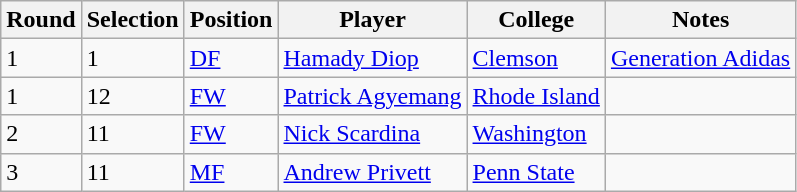<table class="wikitable">
<tr>
<th>Round</th>
<th>Selection</th>
<th>Position</th>
<th>Player</th>
<th>College</th>
<th>Notes</th>
</tr>
<tr>
<td>1</td>
<td>1</td>
<td><a href='#'>DF</a></td>
<td> <a href='#'>Hamady Diop</a></td>
<td><a href='#'>Clemson</a></td>
<td><a href='#'>Generation Adidas</a></td>
</tr>
<tr>
<td>1</td>
<td>12</td>
<td><a href='#'>FW</a></td>
<td> <a href='#'>Patrick Agyemang</a></td>
<td><a href='#'>Rhode Island</a></td>
<td></td>
</tr>
<tr>
<td>2</td>
<td>11</td>
<td><a href='#'>FW</a></td>
<td> <a href='#'>Nick Scardina</a></td>
<td><a href='#'>Washington</a></td>
<td></td>
</tr>
<tr>
<td>3</td>
<td>11</td>
<td><a href='#'>MF</a></td>
<td> <a href='#'>Andrew Privett</a></td>
<td><a href='#'>Penn State</a></td>
<td></td>
</tr>
</table>
